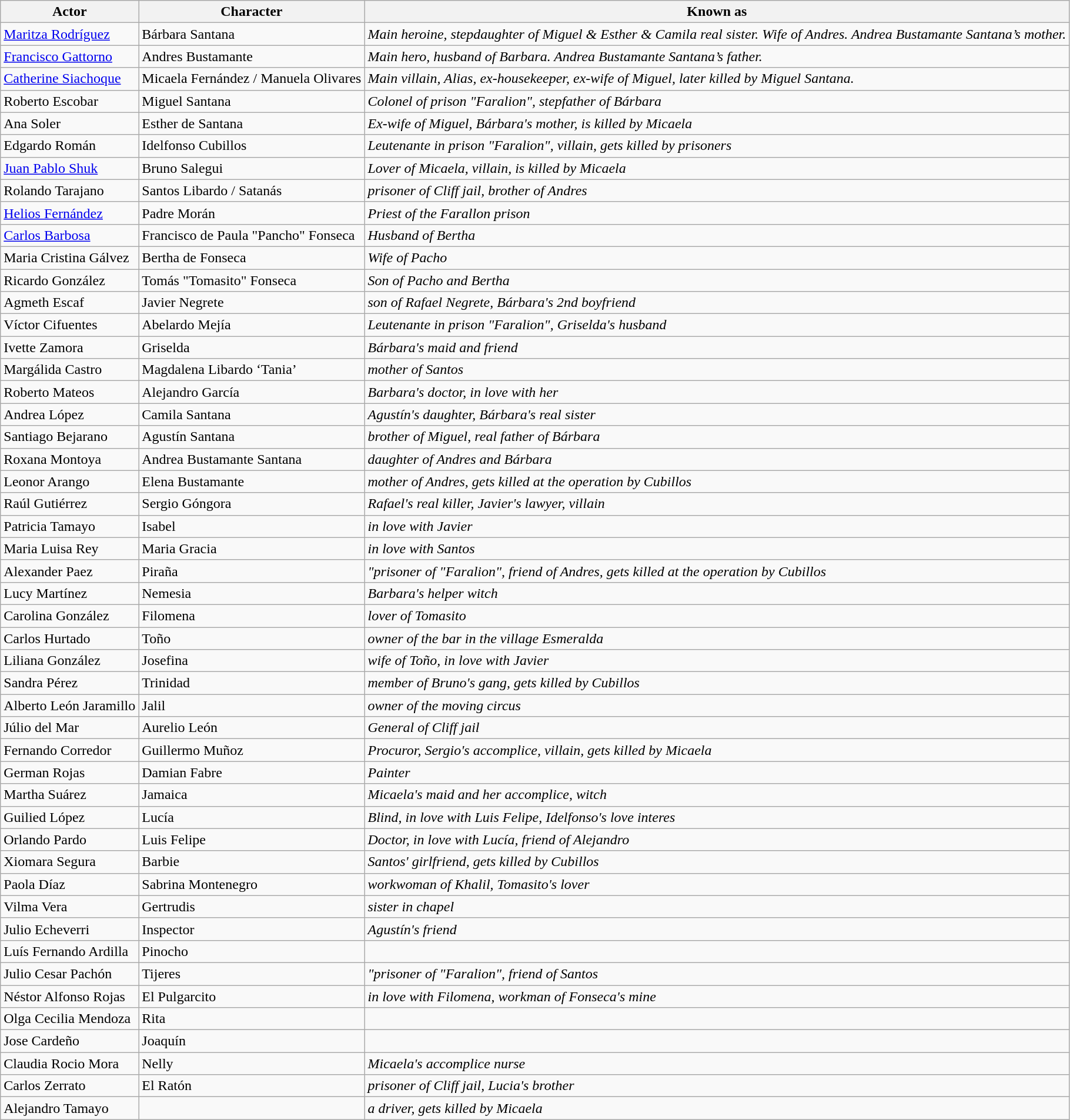<table class="wikitable">
<tr>
<th>Actor</th>
<th>Character</th>
<th>Known as</th>
</tr>
<tr>
<td><a href='#'>Maritza Rodríguez</a></td>
<td>Bárbara Santana</td>
<td><em>Main heroine, stepdaughter of Miguel & Esther & Camila real sister. Wife of Andres. Andrea Bustamante Santana’s mother.</em></td>
</tr>
<tr>
<td><a href='#'>Francisco Gattorno</a></td>
<td>Andres Bustamante</td>
<td><em>Main hero, husband of Barbara. Andrea Bustamante Santana’s father.</em></td>
</tr>
<tr>
<td><a href='#'>Catherine Siachoque</a></td>
<td>Micaela Fernández / Manuela Olivares</td>
<td><em>Main villain, Alias, ex-housekeeper, ex-wife of Miguel, later killed by Miguel Santana.</em></td>
</tr>
<tr>
<td>Roberto Escobar</td>
<td>Miguel Santana</td>
<td><em>Colonel of prison "Faralion", stepfather of Bárbara</em></td>
</tr>
<tr>
<td>Ana Soler</td>
<td>Esther de Santana</td>
<td><em>Ex-wife of Miguel, Bárbara's mother, is killed by Micaela</em></td>
</tr>
<tr>
<td>Edgardo Román</td>
<td>Idelfonso Cubillos</td>
<td><em>Leutenante in prison "Faralion", villain, gets killed by prisoners</em></td>
</tr>
<tr>
<td><a href='#'>Juan Pablo Shuk</a></td>
<td>Bruno Salegui</td>
<td><em>Lover of Micaela, villain, is killed by Micaela</em></td>
</tr>
<tr>
<td>Rolando Tarajano</td>
<td>Santos Libardo / Satanás</td>
<td><em>prisoner of Cliff jail, brother of Andres</em></td>
</tr>
<tr>
<td><a href='#'>Helios Fernández</a></td>
<td>Padre Morán</td>
<td><em>Priest of the Farallon prison</em></td>
</tr>
<tr>
<td><a href='#'>Carlos Barbosa</a></td>
<td>Francisco de Paula "Pancho" Fonseca</td>
<td><em>Husband of Bertha</em></td>
</tr>
<tr>
<td>Maria Cristina Gálvez</td>
<td>Bertha de Fonseca</td>
<td><em>Wife of Pacho</em></td>
</tr>
<tr>
<td>Ricardo González</td>
<td>Tomás "Tomasito" Fonseca</td>
<td><em>Son of Pacho and Bertha</em></td>
</tr>
<tr>
<td>Agmeth Escaf</td>
<td>Javier Negrete</td>
<td><em>son of Rafael Negrete, Bárbara's 2nd boyfriend</em></td>
</tr>
<tr>
<td>Víctor Cifuentes</td>
<td>Abelardo Mejía</td>
<td><em>Leutenante in prison "Faralion", Griselda's husband</em></td>
</tr>
<tr>
<td>Ivette Zamora</td>
<td>Griselda</td>
<td><em>Bárbara's maid and friend</em></td>
</tr>
<tr>
<td>Margálida Castro</td>
<td>Magdalena Libardo ‘Tania’</td>
<td><em>mother of Santos</em></td>
</tr>
<tr>
<td>Roberto Mateos</td>
<td>Alejandro García</td>
<td><em>Barbara's doctor, in love with her</em></td>
</tr>
<tr>
<td>Andrea López</td>
<td>Camila Santana</td>
<td><em>Agustín's daughter, Bárbara's real sister</em></td>
</tr>
<tr>
<td>Santiago Bejarano</td>
<td>Agustín Santana</td>
<td><em>brother of Miguel, real father of Bárbara</em></td>
</tr>
<tr>
<td>Roxana Montoya</td>
<td>Andrea Bustamante Santana</td>
<td><em>daughter of Andres and Bárbara</em></td>
</tr>
<tr>
<td>Leonor Arango</td>
<td>Elena Bustamante</td>
<td><em>mother of Andres, gets killed at the operation by Cubillos</em></td>
</tr>
<tr>
<td>Raúl Gutiérrez</td>
<td>Sergio Góngora</td>
<td><em>Rafael's real killer, Javier's lawyer, villain</em></td>
</tr>
<tr>
<td>Patricia Tamayo</td>
<td>Isabel</td>
<td><em>in love with Javier</em></td>
</tr>
<tr>
<td>Maria Luisa Rey</td>
<td>Maria Gracia</td>
<td><em>in love with Santos</em></td>
</tr>
<tr>
<td>Alexander Paez</td>
<td>Piraña</td>
<td><em>"prisoner of "Faralion", friend of Andres, gets killed at the operation by Cubillos</em></td>
</tr>
<tr>
<td>Lucy Martínez</td>
<td>Nemesia</td>
<td><em>Barbara's helper witch</em></td>
</tr>
<tr>
<td>Carolina González</td>
<td>Filomena</td>
<td><em>lover of Tomasito</em></td>
</tr>
<tr>
<td>Carlos Hurtado</td>
<td>Toño</td>
<td><em>owner of the bar in the village Esmeralda</em></td>
</tr>
<tr>
<td>Liliana González</td>
<td>Josefina</td>
<td><em>wife of Toño, in love with Javier</em></td>
</tr>
<tr>
<td>Sandra Pérez</td>
<td>Trinidad</td>
<td><em>member of Bruno's gang, gets killed by Cubillos</em></td>
</tr>
<tr>
<td>Alberto León Jaramillo</td>
<td>Jalil</td>
<td><em>owner of the moving circus</em></td>
</tr>
<tr>
<td>Júlio del Mar</td>
<td>Aurelio León</td>
<td><em>General of Cliff jail</em></td>
</tr>
<tr>
<td>Fernando Corredor</td>
<td>Guillermo Muñoz</td>
<td><em>Procuror, Sergio's accomplice, villain, gets killed by Micaela</em></td>
</tr>
<tr>
<td>German Rojas</td>
<td>Damian Fabre</td>
<td><em>Painter</em></td>
</tr>
<tr>
<td>Martha Suárez</td>
<td>Jamaica</td>
<td><em>Micaela's maid and her accomplice, witch</em></td>
</tr>
<tr>
<td>Guilied López</td>
<td>Lucía</td>
<td><em>Blind, in love with Luis Felipe, Idelfonso's love interes</em></td>
</tr>
<tr>
<td>Orlando Pardo</td>
<td>Luis Felipe</td>
<td><em>Doctor, in love with Lucía, friend of Alejandro</em></td>
</tr>
<tr>
<td>Xiomara Segura</td>
<td>Barbie</td>
<td><em>Santos' girlfriend, gets killed by Cubillos</em></td>
</tr>
<tr>
<td>Paola Díaz</td>
<td>Sabrina Montenegro</td>
<td><em>workwoman of Khalil, Tomasito's lover</em></td>
</tr>
<tr>
<td>Vilma Vera</td>
<td>Gertrudis</td>
<td><em>sister in chapel</em></td>
</tr>
<tr>
<td>Julio Echeverri</td>
<td>Inspector</td>
<td><em>Agustín's friend</em></td>
</tr>
<tr>
<td>Luís Fernando Ardilla</td>
<td>Pinocho</td>
<td></td>
</tr>
<tr>
<td>Julio Cesar Pachón</td>
<td>Tijeres</td>
<td><em>"prisoner of "Faralion", friend of Santos</em></td>
</tr>
<tr>
<td>Néstor Alfonso Rojas</td>
<td>El Pulgarcito</td>
<td><em>in love with Filomena, workman of Fonseca's mine</em></td>
</tr>
<tr>
<td>Olga Cecilia Mendoza</td>
<td>Rita</td>
<td></td>
</tr>
<tr>
<td>Jose Cardeño</td>
<td>Joaquín</td>
<td></td>
</tr>
<tr>
<td>Claudia Rocio Mora</td>
<td>Nelly</td>
<td><em>Micaela's accomplice nurse</em></td>
</tr>
<tr>
<td>Carlos Zerrato</td>
<td>El Ratón</td>
<td><em>prisoner of Cliff jail, Lucia's brother</em></td>
</tr>
<tr>
<td>Alejandro Tamayo</td>
<td></td>
<td><em>a driver, gets killed by Micaela</em></td>
</tr>
</table>
